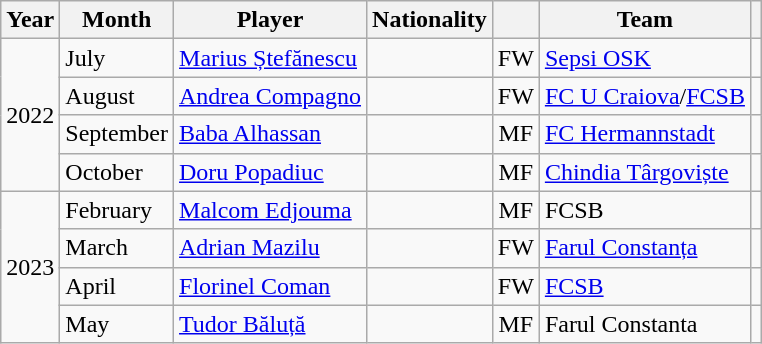<table class="wikitable sortable plainrowheaders">
<tr>
<th>Year</th>
<th>Month</th>
<th>Player</th>
<th scope=col>Nationality</th>
<th scope=col></th>
<th>Team</th>
<th scope="col" class="unsortable"></th>
</tr>
<tr>
<td rowspan="4">2022</td>
<td>July</td>
<td><a href='#'>Marius Ștefănescu</a></td>
<td></td>
<td align=center>FW</td>
<td><a href='#'>Sepsi OSK</a></td>
<td></td>
</tr>
<tr>
<td>August</td>
<td><a href='#'>Andrea Compagno</a></td>
<td></td>
<td align=center>FW</td>
<td><a href='#'>FC U Craiova</a>/<a href='#'>FCSB</a></td>
<td></td>
</tr>
<tr>
<td>September</td>
<td><a href='#'>Baba Alhassan</a></td>
<td></td>
<td align=center>MF</td>
<td><a href='#'>FC Hermannstadt</a></td>
<td></td>
</tr>
<tr>
<td>October</td>
<td><a href='#'>Doru Popadiuc</a></td>
<td></td>
<td align=center>MF</td>
<td><a href='#'>Chindia Târgoviște</a></td>
<td></td>
</tr>
<tr>
<td rowspan="4">2023</td>
<td>February</td>
<td><a href='#'>Malcom Edjouma</a></td>
<td></td>
<td align=center>MF</td>
<td>FCSB</td>
<td></td>
</tr>
<tr>
<td>March</td>
<td><a href='#'>Adrian Mazilu</a></td>
<td></td>
<td align=center>FW</td>
<td><a href='#'>Farul Constanța</a></td>
<td></td>
</tr>
<tr>
<td>April</td>
<td><a href='#'>Florinel Coman</a></td>
<td></td>
<td align=center>FW</td>
<td><a href='#'>FCSB</a></td>
<td></td>
</tr>
<tr>
<td>May</td>
<td><a href='#'>Tudor Băluță</a></td>
<td></td>
<td align=center>MF</td>
<td>Farul Constanta</td>
<td></td>
</tr>
</table>
